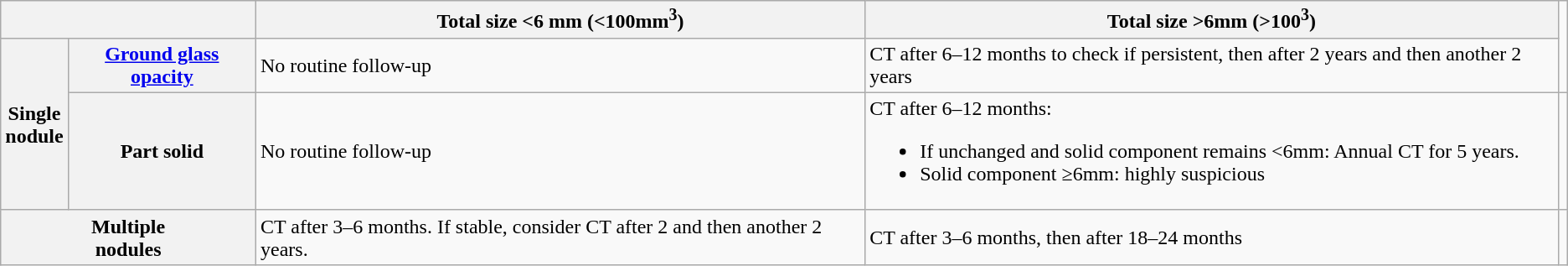<table class="wikitable">
<tr>
<th colspan=2></th>
<th>Total size <6 mm (<100mm<sup>3</sup>)</th>
<th>Total size >6mm (>100<sup>3</sup>)</th>
</tr>
<tr>
<th rowspan=2>Single<br> nodule</th>
<th><a href='#'>Ground glass opacity</a></th>
<td>No routine follow-up</td>
<td>CT after 6–12 months to check if persistent, then after 2 years and then another 2 years</td>
</tr>
<tr>
<th>Part solid</th>
<td>No routine follow-up</td>
<td>CT after 6–12 months:<br><ul><li>If unchanged and solid component remains <6mm: Annual CT for 5 years.</li><li>Solid component ≥6mm: highly suspicious</li></ul></td>
<td></td>
</tr>
<tr>
<th colspan=2>Multiple<br> nodules</th>
<td>CT after 3–6 months. If stable, consider CT after 2 and then another 2 years.</td>
<td>CT after 3–6 months, then after 18–24 months</td>
</tr>
</table>
